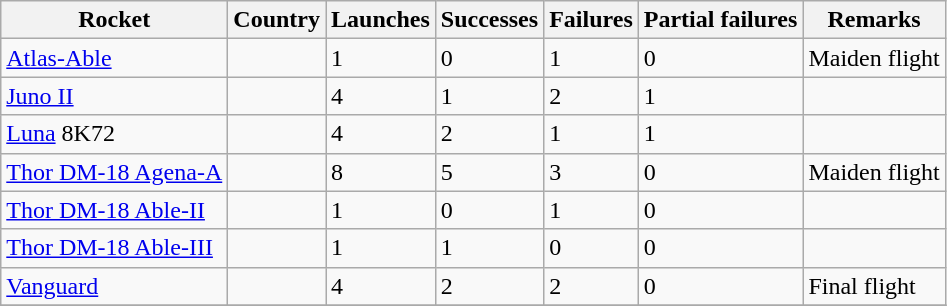<table class="wikitable sortable">
<tr>
<th scope=col>Rocket</th>
<th scope=col>Country</th>
<th scope=col>Launches</th>
<th scope=col>Successes</th>
<th scope=col>Failures</th>
<th scope=col>Partial failures</th>
<th scope=col>Remarks</th>
</tr>
<tr>
<td><a href='#'>Atlas-Able</a></td>
<td></td>
<td>1</td>
<td>0</td>
<td>1</td>
<td>0</td>
<td>Maiden flight</td>
</tr>
<tr>
<td><a href='#'>Juno II</a></td>
<td></td>
<td>4</td>
<td>1</td>
<td>2</td>
<td>1</td>
<td></td>
</tr>
<tr>
<td><a href='#'>Luna</a> 8K72</td>
<td></td>
<td>4</td>
<td>2</td>
<td>1</td>
<td>1</td>
<td></td>
</tr>
<tr>
<td><a href='#'>Thor DM-18 Agena-A</a></td>
<td></td>
<td>8</td>
<td>5</td>
<td>3</td>
<td>0</td>
<td>Maiden flight</td>
</tr>
<tr>
<td><a href='#'>Thor DM-18 Able-II</a></td>
<td></td>
<td>1</td>
<td>0</td>
<td>1</td>
<td>0</td>
<td></td>
</tr>
<tr>
<td><a href='#'>Thor DM-18 Able-III</a></td>
<td></td>
<td>1</td>
<td>1</td>
<td>0</td>
<td>0</td>
<td></td>
</tr>
<tr>
<td><a href='#'>Vanguard</a></td>
<td></td>
<td>4</td>
<td>2</td>
<td>2</td>
<td>0</td>
<td>Final flight</td>
</tr>
<tr>
</tr>
</table>
